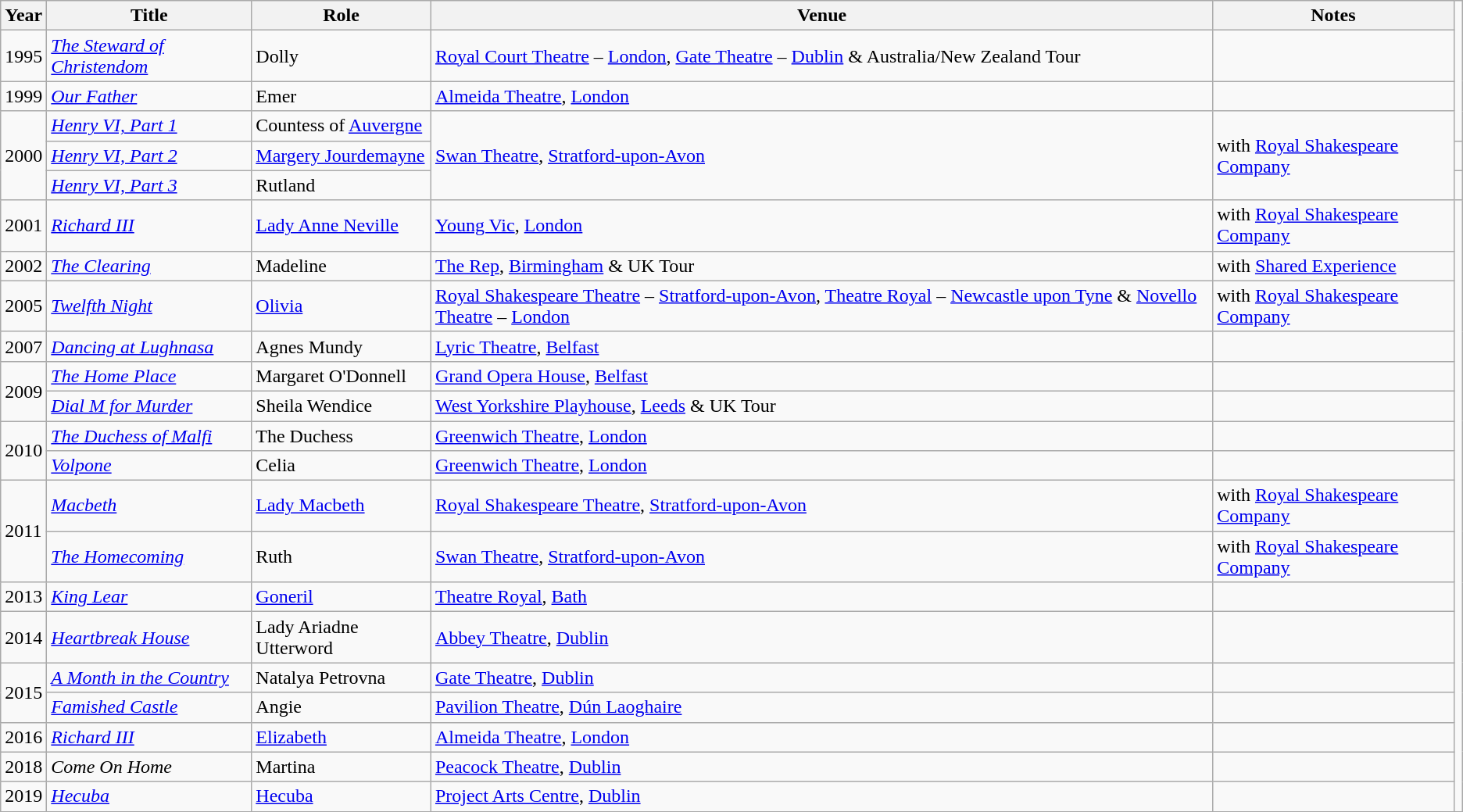<table class="wikitable sortable">
<tr>
<th>Year</th>
<th>Title</th>
<th>Role</th>
<th>Venue</th>
<th>Notes</th>
</tr>
<tr>
<td>1995</td>
<td><em><a href='#'>The Steward of Christendom</a></em></td>
<td>Dolly</td>
<td><a href='#'>Royal Court Theatre</a> – <a href='#'>London</a>, <a href='#'>Gate Theatre</a> – <a href='#'>Dublin</a> & Australia/New Zealand Tour</td>
<td></td>
</tr>
<tr>
<td>1999</td>
<td><em><a href='#'>Our Father</a></em></td>
<td>Emer</td>
<td><a href='#'>Almeida Theatre</a>, <a href='#'>London</a></td>
<td></td>
</tr>
<tr>
<td rowspan="3">2000</td>
<td><em><a href='#'>Henry VI, Part 1</a></em></td>
<td>Countess of <a href='#'>Auvergne</a></td>
<td rowspan="3"><a href='#'>Swan Theatre</a>, <a href='#'>Stratford-upon-Avon</a></td>
<td rowspan="3">with <a href='#'>Royal Shakespeare Company</a></td>
</tr>
<tr>
<td><em><a href='#'>Henry VI, Part 2</a></em></td>
<td><a href='#'>Margery Jourdemayne</a></td>
<td></td>
</tr>
<tr>
<td><em><a href='#'>Henry VI, Part 3</a></em></td>
<td>Rutland</td>
<td></td>
</tr>
<tr>
<td>2001</td>
<td><em><a href='#'>Richard III</a></em></td>
<td><a href='#'>Lady Anne Neville</a></td>
<td><a href='#'>Young Vic</a>, <a href='#'>London</a></td>
<td>with <a href='#'>Royal Shakespeare Company</a></td>
</tr>
<tr>
<td>2002</td>
<td><em><a href='#'>The Clearing</a></em></td>
<td>Madeline</td>
<td><a href='#'>The Rep</a>, <a href='#'>Birmingham</a> & UK Tour</td>
<td>with <a href='#'>Shared Experience</a></td>
</tr>
<tr>
<td>2005</td>
<td><em><a href='#'>Twelfth Night</a></em></td>
<td><a href='#'>Olivia</a></td>
<td><a href='#'>Royal Shakespeare Theatre</a> – <a href='#'>Stratford-upon-Avon</a>, <a href='#'>Theatre Royal</a> – <a href='#'>Newcastle upon Tyne</a> & <a href='#'>Novello Theatre</a> – <a href='#'>London</a></td>
<td>with <a href='#'>Royal Shakespeare Company</a></td>
</tr>
<tr>
<td>2007</td>
<td><em><a href='#'>Dancing at Lughnasa</a></em></td>
<td>Agnes Mundy</td>
<td><a href='#'>Lyric Theatre</a>, <a href='#'>Belfast</a></td>
<td></td>
</tr>
<tr>
<td rowspan="2">2009</td>
<td><em><a href='#'>The Home Place</a></em></td>
<td>Margaret O'Donnell</td>
<td><a href='#'>Grand Opera House</a>, <a href='#'>Belfast</a></td>
<td></td>
</tr>
<tr>
<td><em><a href='#'>Dial M for Murder</a></em></td>
<td>Sheila Wendice</td>
<td><a href='#'>West Yorkshire Playhouse</a>, <a href='#'>Leeds</a> & UK Tour</td>
<td></td>
</tr>
<tr>
<td rowspan="2">2010</td>
<td><em><a href='#'>The Duchess of Malfi</a></em></td>
<td>The Duchess</td>
<td><a href='#'>Greenwich Theatre</a>, <a href='#'>London</a></td>
<td></td>
</tr>
<tr>
<td><em><a href='#'>Volpone</a></em></td>
<td>Celia</td>
<td><a href='#'>Greenwich Theatre</a>, <a href='#'>London</a></td>
<td></td>
</tr>
<tr>
<td rowspan="2">2011</td>
<td><em><a href='#'>Macbeth</a></em></td>
<td><a href='#'>Lady Macbeth</a></td>
<td><a href='#'>Royal Shakespeare Theatre</a>, <a href='#'>Stratford-upon-Avon</a></td>
<td>with <a href='#'>Royal Shakespeare Company</a></td>
</tr>
<tr>
<td><em><a href='#'>The Homecoming</a></em></td>
<td>Ruth</td>
<td><a href='#'>Swan Theatre</a>, <a href='#'>Stratford-upon-Avon</a></td>
<td>with <a href='#'>Royal Shakespeare Company</a></td>
</tr>
<tr>
<td>2013</td>
<td><em><a href='#'>King Lear</a></em></td>
<td><a href='#'>Goneril</a></td>
<td><a href='#'>Theatre Royal</a>, <a href='#'>Bath</a></td>
<td></td>
</tr>
<tr>
<td>2014</td>
<td><em><a href='#'>Heartbreak House</a></em></td>
<td>Lady Ariadne Utterword</td>
<td><a href='#'>Abbey Theatre</a>, <a href='#'>Dublin</a></td>
<td></td>
</tr>
<tr>
<td rowspan="2">2015</td>
<td><em><a href='#'>A Month in the Country</a></em></td>
<td>Natalya Petrovna</td>
<td><a href='#'>Gate Theatre</a>, <a href='#'>Dublin</a></td>
<td></td>
</tr>
<tr>
<td><em><a href='#'>Famished Castle</a></em></td>
<td>Angie</td>
<td><a href='#'>Pavilion Theatre</a>, <a href='#'>Dún Laoghaire</a></td>
<td></td>
</tr>
<tr>
<td>2016</td>
<td><em><a href='#'>Richard III</a></em></td>
<td><a href='#'>Elizabeth</a></td>
<td><a href='#'>Almeida Theatre</a>, <a href='#'>London</a></td>
<td></td>
</tr>
<tr>
<td>2018</td>
<td><em>Come On Home</em></td>
<td>Martina</td>
<td><a href='#'>Peacock Theatre</a>, <a href='#'>Dublin</a></td>
<td></td>
</tr>
<tr>
<td>2019</td>
<td><em><a href='#'>Hecuba</a></em></td>
<td><a href='#'>Hecuba</a></td>
<td><a href='#'>Project Arts Centre</a>, <a href='#'>Dublin</a></td>
<td></td>
</tr>
<tr>
</tr>
</table>
